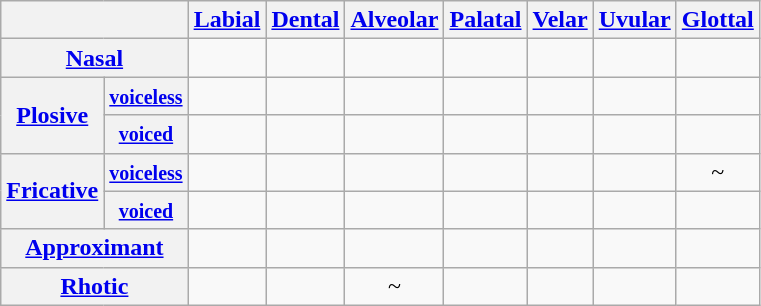<table class="wikitable" style=text-align:center>
<tr>
<th colspan=2></th>
<th><a href='#'>Labial</a></th>
<th><a href='#'>Dental</a></th>
<th><a href='#'>Alveolar</a></th>
<th><a href='#'>Palatal</a></th>
<th><a href='#'>Velar</a></th>
<th><a href='#'>Uvular</a></th>
<th><a href='#'>Glottal</a></th>
</tr>
<tr>
<th colspan=2><a href='#'>Nasal</a></th>
<td> </td>
<td> </td>
<td></td>
<td></td>
<td></td>
<td></td>
<td></td>
</tr>
<tr>
<th rowspan=2><a href='#'>Plosive</a></th>
<th><small><a href='#'>voiceless</a></small></th>
<td></td>
<td> </td>
<td></td>
<td> </td>
<td> </td>
<td> </td>
<td></td>
</tr>
<tr>
<th><small><a href='#'>voiced</a></small></th>
<td></td>
<td> </td>
<td></td>
<td> </td>
<td> </td>
<td></td>
<td></td>
</tr>
<tr>
<th rowspan=2><a href='#'>Fricative</a></th>
<th><small><a href='#'>voiceless</a></small></th>
<td> </td>
<td> </td>
<td> </td>
<td> </td>
<td> </td>
<td></td>
<td> ~  </td>
</tr>
<tr>
<th><small><a href='#'>voiced</a></small></th>
<td> </td>
<td></td>
<td> </td>
<td> </td>
<td></td>
<td></td>
<td></td>
</tr>
<tr>
<th colspan=2><a href='#'>Approximant</a></th>
<td></td>
<td> </td>
<td></td>
<td> </td>
<td> </td>
<td></td>
<td></td>
</tr>
<tr>
<th colspan=2><a href='#'>Rhotic</a></th>
<td></td>
<td></td>
<td> ~  </td>
<td></td>
<td></td>
<td></td>
<td></td>
</tr>
</table>
